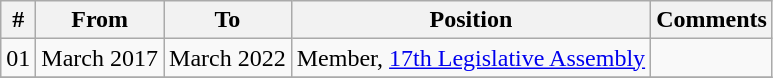<table class="wikitable sortable">
<tr>
<th>#</th>
<th>From</th>
<th>To</th>
<th>Position</th>
<th>Comments</th>
</tr>
<tr>
<td>01</td>
<td>March 2017</td>
<td>March 2022</td>
<td>Member, <a href='#'>17th Legislative Assembly</a></td>
<td></td>
</tr>
<tr>
</tr>
</table>
